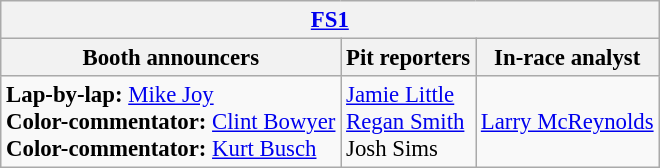<table class="wikitable" style="font-size: 95%">
<tr>
<th colspan="3"><a href='#'>FS1</a></th>
</tr>
<tr>
<th>Booth announcers</th>
<th>Pit reporters</th>
<th>In-race analyst</th>
</tr>
<tr>
<td><strong>Lap-by-lap:</strong> <a href='#'>Mike Joy</a><br><strong>Color-commentator:</strong> <a href='#'>Clint Bowyer</a><br><strong>Color-commentator:</strong> <a href='#'>Kurt Busch</a></td>
<td><a href='#'>Jamie Little</a><br><a href='#'>Regan Smith</a><br>Josh Sims</td>
<td><a href='#'>Larry McReynolds</a></td>
</tr>
</table>
